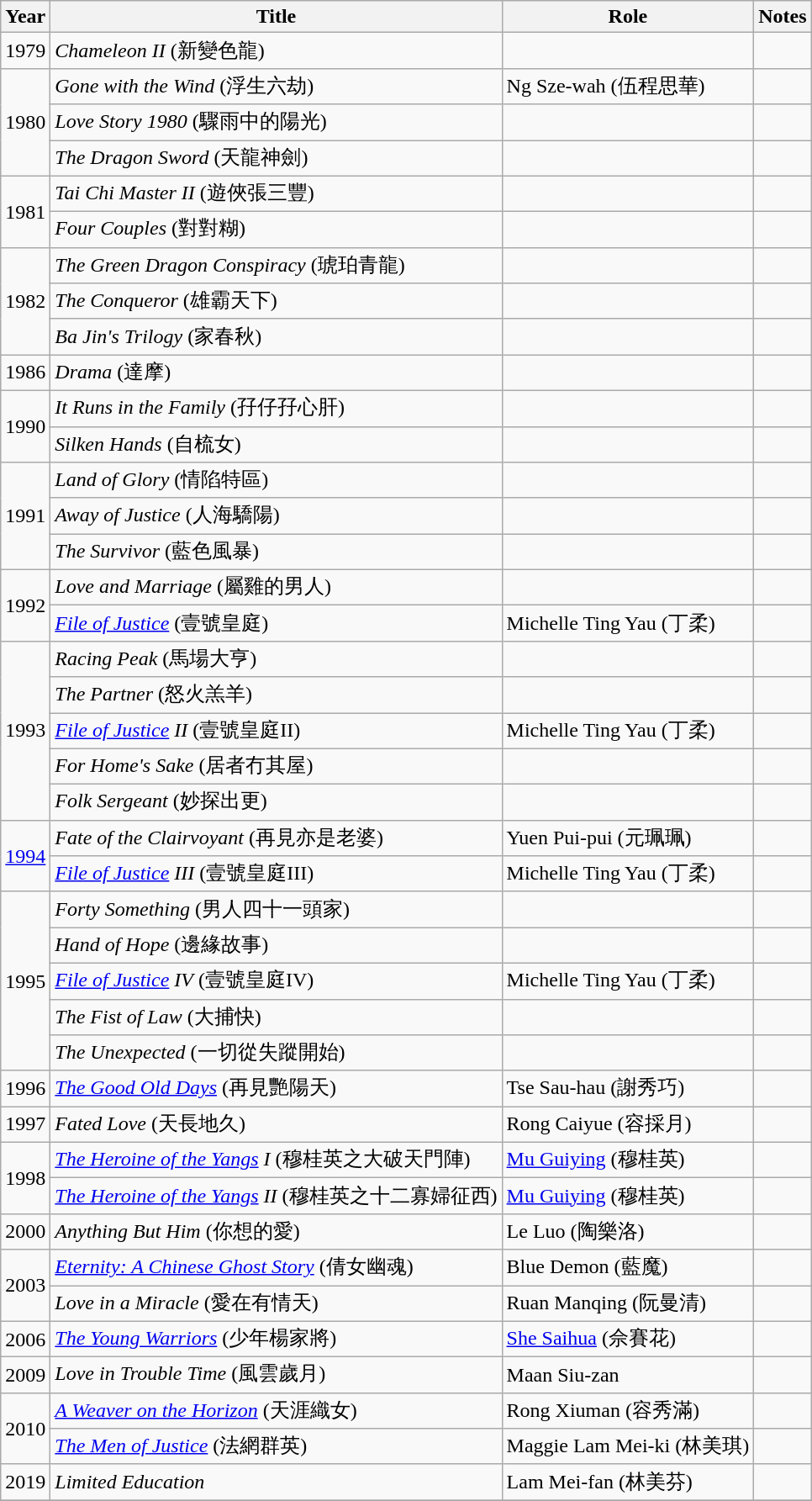<table class="wikitable sortable">
<tr>
<th>Year</th>
<th>Title</th>
<th>Role</th>
<th>Notes</th>
</tr>
<tr>
<td>1979</td>
<td><em>Chameleon II</em> (新變色龍)</td>
<td></td>
<td></td>
</tr>
<tr>
<td rowspan="3">1980</td>
<td><em>Gone with the Wind</em> (浮生六劫)</td>
<td>Ng Sze-wah (伍程思華)</td>
<td></td>
</tr>
<tr>
<td><em>Love Story 1980</em> (驟雨中的陽光)</td>
<td></td>
<td></td>
</tr>
<tr>
<td><em>The Dragon Sword</em> (天龍神劍)</td>
<td></td>
<td></td>
</tr>
<tr>
<td rowspan="2">1981</td>
<td><em>Tai Chi Master II</em> (遊俠張三豐)</td>
<td></td>
<td></td>
</tr>
<tr>
<td><em>Four Couples</em> (對對糊)</td>
<td></td>
<td></td>
</tr>
<tr>
<td rowspan="3">1982</td>
<td><em>The Green Dragon Conspiracy</em> (琥珀青龍)</td>
<td></td>
<td></td>
</tr>
<tr>
<td><em>The Conqueror</em> (雄霸天下)</td>
<td></td>
<td></td>
</tr>
<tr>
<td><em>Ba Jin's Trilogy</em> (家春秋)</td>
<td></td>
<td></td>
</tr>
<tr>
<td>1986</td>
<td><em>Drama</em> (達摩)</td>
<td></td>
<td></td>
</tr>
<tr>
<td rowspan="2">1990</td>
<td><em>It Runs in the Family</em> (孖仔孖心肝)</td>
<td></td>
<td></td>
</tr>
<tr>
<td><em>Silken Hands</em> (自梳女)</td>
<td></td>
<td></td>
</tr>
<tr>
<td rowspan="3">1991</td>
<td><em>Land of Glory</em> (情陷特區)</td>
<td></td>
<td></td>
</tr>
<tr>
<td><em>Away of Justice</em> (人海驕陽)</td>
<td></td>
<td></td>
</tr>
<tr>
<td><em>The Survivor</em> (藍色風暴)</td>
<td></td>
<td></td>
</tr>
<tr>
<td rowspan="2">1992</td>
<td><em>Love and Marriage</em> (屬雞的男人)</td>
<td></td>
<td></td>
</tr>
<tr>
<td><em><a href='#'>File of Justice</a></em> (壹號皇庭)</td>
<td>Michelle Ting Yau (丁柔)</td>
<td></td>
</tr>
<tr>
<td rowspan="5">1993</td>
<td><em>Racing Peak</em> (馬場大亨)</td>
<td></td>
<td></td>
</tr>
<tr>
<td><em>The Partner</em> (怒火羔羊)</td>
<td></td>
<td></td>
</tr>
<tr>
<td><em><a href='#'>File of Justice</a> II</em> (壹號皇庭II)</td>
<td>Michelle Ting Yau (丁柔)</td>
<td></td>
</tr>
<tr>
<td><em>For Home's Sake</em> (居者冇其屋)</td>
<td></td>
<td></td>
</tr>
<tr>
<td><em>Folk Sergeant</em> (妙探出更)</td>
<td></td>
<td></td>
</tr>
<tr>
<td rowspan="2"><a href='#'>1994</a></td>
<td><em>Fate of the Clairvoyant</em> (再見亦是老婆)</td>
<td>Yuen Pui-pui (元珮珮)</td>
<td></td>
</tr>
<tr>
<td><em><a href='#'>File of Justice</a> III</em> (壹號皇庭III)</td>
<td>Michelle Ting Yau (丁柔)</td>
<td></td>
</tr>
<tr>
<td rowspan="5">1995</td>
<td><em>Forty Something</em> (男人四十一頭家)</td>
<td></td>
<td></td>
</tr>
<tr>
<td><em>Hand of Hope</em> (邊緣故事)</td>
<td></td>
<td></td>
</tr>
<tr>
<td><em><a href='#'>File of Justice</a> IV</em> (壹號皇庭IV)</td>
<td>Michelle Ting Yau (丁柔)</td>
<td></td>
</tr>
<tr>
<td><em>The Fist of Law</em> (大捕快)</td>
<td></td>
<td></td>
</tr>
<tr>
<td><em>The Unexpected</em> (一切從失蹤開始)</td>
<td></td>
<td></td>
</tr>
<tr>
<td>1996</td>
<td><em><a href='#'>The Good Old Days</a></em> (再見艷陽天)</td>
<td>Tse Sau-hau (謝秀巧)</td>
<td></td>
</tr>
<tr>
<td>1997</td>
<td><em>Fated Love</em> (天長地久)</td>
<td>Rong Caiyue (容採月)</td>
<td></td>
</tr>
<tr>
<td rowspan="2">1998</td>
<td><em><a href='#'>The Heroine of the Yangs</a> I</em> (穆桂英之大破天門陣)</td>
<td><a href='#'>Mu Guiying</a> (穆桂英)</td>
<td></td>
</tr>
<tr>
<td><em><a href='#'>The Heroine of the Yangs</a> II</em> (穆桂英之十二寡婦征西)</td>
<td><a href='#'>Mu Guiying</a> (穆桂英)</td>
<td></td>
</tr>
<tr>
<td>2000</td>
<td><em>Anything But Him</em> (你想的愛)</td>
<td>Le Luo (陶樂洛)</td>
<td></td>
</tr>
<tr>
<td rowspan="2">2003</td>
<td><em><a href='#'>Eternity: A Chinese Ghost Story</a></em> (倩女幽魂)</td>
<td>Blue Demon (藍魔)</td>
<td></td>
</tr>
<tr>
<td><em>Love in a Miracle</em> (愛在有情天)</td>
<td>Ruan Manqing (阮曼清)</td>
<td></td>
</tr>
<tr>
<td>2006</td>
<td><em><a href='#'>The Young Warriors</a></em> (少年楊家將)</td>
<td><a href='#'>She Saihua</a> (佘賽花)</td>
<td></td>
</tr>
<tr>
<td>2009</td>
<td><em>Love in Trouble Time</em> (風雲歲月)</td>
<td>Maan Siu-zan</td>
<td></td>
</tr>
<tr>
<td rowspan="2">2010</td>
<td><em><a href='#'>A Weaver on the Horizon</a></em> (天涯織女)</td>
<td>Rong Xiuman (容秀滿)</td>
<td></td>
</tr>
<tr>
<td><em><a href='#'>The Men of Justice</a></em> (法網群英)</td>
<td>Maggie Lam Mei-ki (林美琪)</td>
<td></td>
</tr>
<tr>
<td>2019</td>
<td><em>Limited Education</em></td>
<td>Lam Mei-fan (林美芬)</td>
<td></td>
</tr>
<tr>
</tr>
</table>
